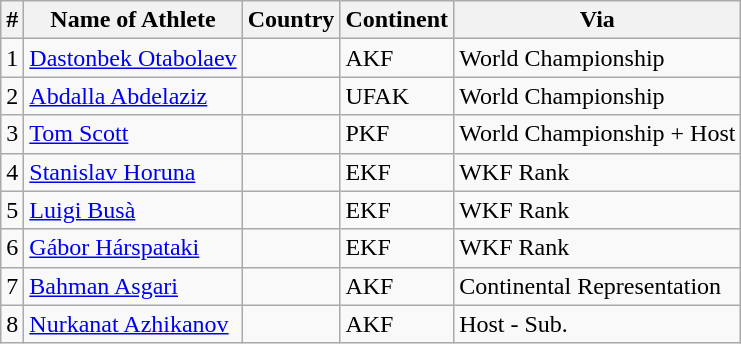<table class="wikitable sortable">
<tr>
<th>#</th>
<th>Name of Athlete</th>
<th>Country</th>
<th>Continent</th>
<th>Via</th>
</tr>
<tr>
<td>1</td>
<td><a href='#'>Dastonbek Otabolaev</a></td>
<td></td>
<td>AKF</td>
<td>World Championship</td>
</tr>
<tr>
<td>2</td>
<td><a href='#'>Abdalla Abdelaziz</a></td>
<td></td>
<td>UFAK</td>
<td>World Championship</td>
</tr>
<tr>
<td>3</td>
<td><a href='#'>Tom Scott</a></td>
<td></td>
<td>PKF</td>
<td>World Championship  + Host</td>
</tr>
<tr>
<td>4</td>
<td><a href='#'>Stanislav Horuna</a></td>
<td></td>
<td>EKF</td>
<td>WKF Rank</td>
</tr>
<tr>
<td>5</td>
<td><a href='#'>Luigi Busà</a></td>
<td></td>
<td>EKF</td>
<td>WKF Rank</td>
</tr>
<tr>
<td>6</td>
<td><a href='#'>Gábor Hárspataki</a></td>
<td></td>
<td>EKF</td>
<td>WKF Rank</td>
</tr>
<tr>
<td>7</td>
<td><a href='#'>Bahman Asgari</a></td>
<td></td>
<td>AKF</td>
<td>Continental Representation</td>
</tr>
<tr>
<td>8</td>
<td><a href='#'>Nurkanat Azhikanov</a></td>
<td></td>
<td>AKF</td>
<td>Host - Sub.</td>
</tr>
</table>
